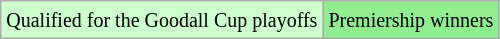<table class="wikitable">
<tr>
<td style="background:#ccffcc;"><small>Qualified for the Goodall Cup playoffs</small></td>
<td style="background:#90EE90;"><small>Premiership winners</small></td>
</tr>
</table>
